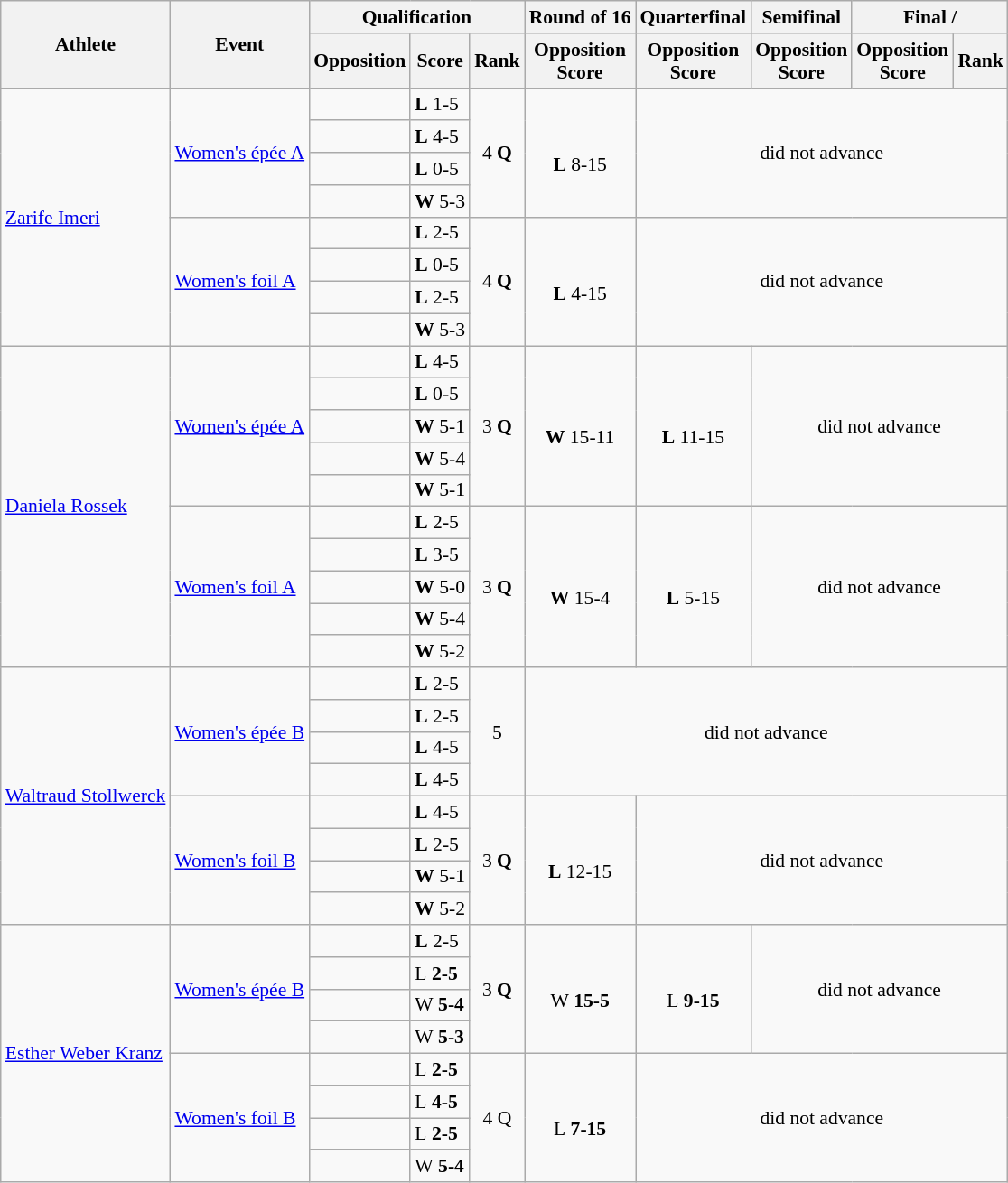<table class=wikitable style="font-size:90%">
<tr>
<th rowspan="2">Athlete</th>
<th rowspan="2">Event</th>
<th colspan="3">Qualification</th>
<th>Round of 16</th>
<th>Quarterfinal</th>
<th>Semifinal</th>
<th colspan="2">Final / </th>
</tr>
<tr>
<th>Opposition</th>
<th>Score</th>
<th>Rank</th>
<th>Opposition<br>Score</th>
<th>Opposition<br>Score</th>
<th>Opposition<br>Score</th>
<th>Opposition<br>Score</th>
<th>Rank</th>
</tr>
<tr>
<td rowspan=8><a href='#'>Zarife Imeri</a></td>
<td rowspan=4><a href='#'>Women's épée A</a></td>
<td></td>
<td><strong>L</strong> 1-5</td>
<td align="center" rowspan=4>4 <strong>Q</strong></td>
<td align="center" rowspan=4><br><strong>L</strong> 8-15</td>
<td align="center" rowspan=4 colspan=4>did not advance</td>
</tr>
<tr>
<td></td>
<td><strong>L</strong> 4-5</td>
</tr>
<tr>
<td></td>
<td><strong>L</strong> 0-5</td>
</tr>
<tr>
<td></td>
<td><strong>W</strong> 5-3</td>
</tr>
<tr>
<td rowspan=4><a href='#'>Women's foil A</a></td>
<td></td>
<td><strong>L</strong> 2-5</td>
<td align="center" rowspan=4>4 <strong>Q</strong></td>
<td align="center" rowspan=4><br><strong>L</strong> 4-15</td>
<td align="center" rowspan=4 colspan=4>did not advance</td>
</tr>
<tr>
<td></td>
<td><strong>L</strong> 0-5</td>
</tr>
<tr>
<td></td>
<td><strong>L</strong> 2-5</td>
</tr>
<tr>
<td></td>
<td><strong>W</strong> 5-3</td>
</tr>
<tr>
<td rowspan=10><a href='#'>Daniela Rossek</a></td>
<td rowspan=5><a href='#'>Women's épée A</a></td>
<td></td>
<td><strong>L</strong> 4-5</td>
<td align="center" rowspan=5>3 <strong>Q</strong></td>
<td align="center" rowspan=5><br><strong>W</strong> 15-11</td>
<td align="center" rowspan=5><br><strong>L</strong> 11-15</td>
<td align="center" rowspan=5 colspan=3>did not advance</td>
</tr>
<tr>
<td></td>
<td><strong>L</strong> 0-5</td>
</tr>
<tr>
<td></td>
<td><strong>W</strong> 5-1</td>
</tr>
<tr>
<td></td>
<td><strong>W</strong> 5-4</td>
</tr>
<tr>
<td></td>
<td><strong>W</strong> 5-1</td>
</tr>
<tr>
<td rowspan=5><a href='#'>Women's foil A</a></td>
<td></td>
<td><strong>L</strong> 2-5</td>
<td align="center" rowspan=5>3 <strong>Q</strong></td>
<td align="center" rowspan=5><br><strong>W</strong> 15-4</td>
<td align="center" rowspan=5><br><strong>L</strong> 5-15</td>
<td align="center" rowspan=5 colspan=3>did not advance</td>
</tr>
<tr>
<td></td>
<td><strong>L</strong> 3-5</td>
</tr>
<tr>
<td></td>
<td><strong>W</strong> 5-0</td>
</tr>
<tr>
<td></td>
<td><strong>W</strong> 5-4</td>
</tr>
<tr>
<td></td>
<td><strong>W</strong> 5-2</td>
</tr>
<tr>
<td rowspan=8><a href='#'>Waltraud Stollwerck</a></td>
<td rowspan=4><a href='#'>Women's épée B</a></td>
<td></td>
<td><strong>L</strong> 2-5</td>
<td align="center" rowspan=4>5</td>
<td align="center" rowspan=4 colspan=5>did not advance</td>
</tr>
<tr>
<td></td>
<td><strong>L</strong> 2-5</td>
</tr>
<tr>
<td></td>
<td><strong>L</strong> 4-5</td>
</tr>
<tr>
<td></td>
<td><strong>L</strong> 4-5</td>
</tr>
<tr>
<td rowspan=4><a href='#'>Women's foil B</a></td>
<td></td>
<td><strong>L</strong> 4-5</td>
<td align="center" rowspan=4>3 <strong>Q</strong></td>
<td align="center" rowspan=4><br><strong>L</strong> 12-15</td>
<td align="center" rowspan=4 colspan=4>did not advance</td>
</tr>
<tr>
<td></td>
<td><strong>L</strong> 2-5</td>
</tr>
<tr>
<td></td>
<td><strong>W</strong> 5-1</td>
</tr>
<tr>
<td></td>
<td><strong>W</strong> 5-2</td>
</tr>
<tr>
<td rowspan=8><a href='#'>Esther Weber Kranz</a></td>
<td rowspan=4><a href='#'>Women's épée B</a></td>
<td></td>
<td><strong>L</strong> 2-5</td>
<td align="center" rowspan=4>3 <strong>Q<em></td>
<td align="center" rowspan=4><br></strong>W<strong> 15-5</td>
<td align="center" rowspan=4><br></strong>L<strong> 9-15</td>
<td align="center" rowspan=4 colspan=3>did not advance</td>
</tr>
<tr>
<td></td>
<td></strong>L<strong> 2-5</td>
</tr>
<tr>
<td></td>
<td></strong>W<strong> 5-4</td>
</tr>
<tr>
<td></td>
<td></strong>W<strong> 5-3</td>
</tr>
<tr>
<td rowspan=4><a href='#'>Women's foil B</a></td>
<td></td>
<td></strong>L<strong> 2-5</td>
<td align="center" rowspan=4>4 </strong>Q<strong></td>
<td align="center" rowspan=4><br></strong>L<strong> 7-15</td>
<td align="center" rowspan=4 colspan=4>did not advance</td>
</tr>
<tr>
<td></td>
<td></strong>L<strong> 4-5</td>
</tr>
<tr>
<td></td>
<td></strong>L<strong> 2-5</td>
</tr>
<tr>
<td></td>
<td></strong>W<strong> 5-4</td>
</tr>
</table>
